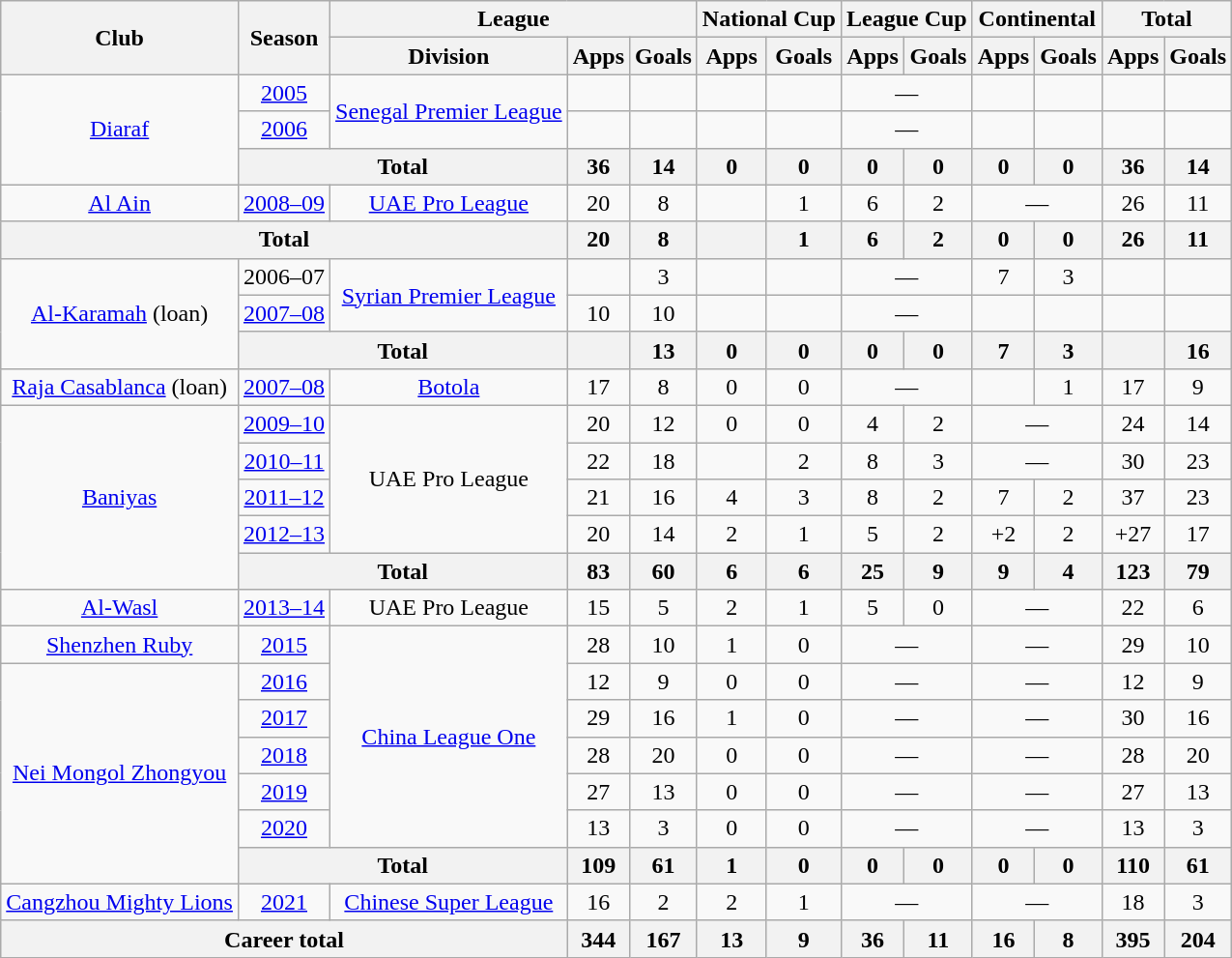<table class="wikitable" style="text-align:center">
<tr>
<th rowspan="2">Club</th>
<th rowspan="2">Season</th>
<th colspan="3">League</th>
<th colspan="2">National Cup</th>
<th colspan="2">League Cup</th>
<th colspan="2">Continental</th>
<th colspan="2">Total</th>
</tr>
<tr>
<th>Division</th>
<th>Apps</th>
<th>Goals</th>
<th>Apps</th>
<th>Goals</th>
<th>Apps</th>
<th>Goals</th>
<th>Apps</th>
<th>Goals</th>
<th>Apps</th>
<th>Goals</th>
</tr>
<tr>
<td rowspan=3><a href='#'>Diaraf</a></td>
<td><a href='#'>2005</a></td>
<td rowspan=2><a href='#'>Senegal Premier League</a></td>
<td></td>
<td></td>
<td></td>
<td></td>
<td colspan="2">—</td>
<td></td>
<td></td>
<td></td>
<td></td>
</tr>
<tr>
<td><a href='#'>2006</a></td>
<td></td>
<td></td>
<td></td>
<td></td>
<td colspan="2">—</td>
<td></td>
<td></td>
<td></td>
<td></td>
</tr>
<tr>
<th colspan=2>Total</th>
<th>36</th>
<th>14</th>
<th>0</th>
<th>0</th>
<th>0</th>
<th>0</th>
<th>0</th>
<th>0</th>
<th>36</th>
<th>14</th>
</tr>
<tr>
<td><a href='#'>Al Ain</a></td>
<td><a href='#'>2008–09</a></td>
<td><a href='#'>UAE Pro League</a></td>
<td>20</td>
<td>8</td>
<td></td>
<td>1</td>
<td>6</td>
<td>2</td>
<td colspan="2">—</td>
<td>26</td>
<td>11</td>
</tr>
<tr>
<th colspan=3>Total</th>
<th>20</th>
<th>8</th>
<th></th>
<th>1</th>
<th>6</th>
<th>2</th>
<th>0</th>
<th>0</th>
<th>26</th>
<th>11</th>
</tr>
<tr>
<td rowspan=3><a href='#'>Al-Karamah</a> (loan)</td>
<td>2006–07</td>
<td rowspan=2><a href='#'>Syrian Premier League</a></td>
<td></td>
<td>3</td>
<td></td>
<td></td>
<td colspan="2">—</td>
<td>7</td>
<td>3</td>
<td></td>
<td></td>
</tr>
<tr>
<td><a href='#'>2007–08</a></td>
<td>10</td>
<td>10</td>
<td></td>
<td></td>
<td colspan="2">—</td>
<td></td>
<td></td>
<td></td>
<td></td>
</tr>
<tr>
<th colspan=2>Total</th>
<th></th>
<th>13</th>
<th>0</th>
<th>0</th>
<th>0</th>
<th>0</th>
<th>7</th>
<th>3</th>
<th></th>
<th>16</th>
</tr>
<tr>
<td><a href='#'>Raja Casablanca</a> (loan)</td>
<td><a href='#'>2007–08</a></td>
<td><a href='#'>Botola</a></td>
<td>17</td>
<td>8</td>
<td>0</td>
<td>0</td>
<td colspan="2">—</td>
<td></td>
<td>1</td>
<td>17</td>
<td>9</td>
</tr>
<tr>
<td rowspan=5><a href='#'>Baniyas</a></td>
<td><a href='#'>2009–10</a></td>
<td rowspan=4>UAE Pro League</td>
<td>20</td>
<td>12</td>
<td>0</td>
<td>0</td>
<td>4</td>
<td>2</td>
<td colspan="2">—</td>
<td>24</td>
<td>14</td>
</tr>
<tr>
<td><a href='#'>2010–11</a></td>
<td>22</td>
<td>18</td>
<td></td>
<td>2</td>
<td>8</td>
<td>3</td>
<td colspan="2">—</td>
<td>30</td>
<td>23</td>
</tr>
<tr>
<td><a href='#'>2011–12</a></td>
<td>21</td>
<td>16</td>
<td>4</td>
<td>3</td>
<td>8</td>
<td>2</td>
<td>7</td>
<td>2</td>
<td>37</td>
<td>23</td>
</tr>
<tr>
<td><a href='#'>2012–13</a></td>
<td>20</td>
<td>14</td>
<td>2</td>
<td>1</td>
<td>5</td>
<td>2</td>
<td>+2</td>
<td>2</td>
<td>+27</td>
<td>17</td>
</tr>
<tr>
<th colspan=2>Total</th>
<th>83</th>
<th>60</th>
<th>6</th>
<th>6</th>
<th>25</th>
<th>9</th>
<th>9</th>
<th>4</th>
<th>123</th>
<th>79</th>
</tr>
<tr>
<td><a href='#'>Al-Wasl</a></td>
<td><a href='#'>2013–14</a></td>
<td>UAE Pro League</td>
<td>15</td>
<td>5</td>
<td>2</td>
<td>1</td>
<td>5</td>
<td>0</td>
<td colspan="2">—</td>
<td>22</td>
<td>6</td>
</tr>
<tr>
<td><a href='#'>Shenzhen Ruby</a></td>
<td><a href='#'>2015</a></td>
<td rowspan=6><a href='#'>China League One</a></td>
<td>28</td>
<td>10</td>
<td>1</td>
<td>0</td>
<td colspan="2">—</td>
<td colspan="2">—</td>
<td>29</td>
<td>10</td>
</tr>
<tr>
<td rowspan=6><a href='#'>Nei Mongol Zhongyou</a></td>
<td><a href='#'>2016</a></td>
<td>12</td>
<td>9</td>
<td>0</td>
<td>0</td>
<td colspan="2">—</td>
<td colspan="2">—</td>
<td>12</td>
<td>9</td>
</tr>
<tr>
<td><a href='#'>2017</a></td>
<td>29</td>
<td>16</td>
<td>1</td>
<td>0</td>
<td colspan="2">—</td>
<td colspan="2">—</td>
<td>30</td>
<td>16</td>
</tr>
<tr>
<td><a href='#'>2018</a></td>
<td>28</td>
<td>20</td>
<td>0</td>
<td>0</td>
<td colspan="2">—</td>
<td colspan="2">—</td>
<td>28</td>
<td>20</td>
</tr>
<tr>
<td><a href='#'>2019</a></td>
<td>27</td>
<td>13</td>
<td>0</td>
<td>0</td>
<td colspan="2">—</td>
<td colspan="2">—</td>
<td>27</td>
<td>13</td>
</tr>
<tr>
<td><a href='#'>2020</a></td>
<td>13</td>
<td>3</td>
<td>0</td>
<td>0</td>
<td colspan="2">—</td>
<td colspan="2">—</td>
<td>13</td>
<td>3</td>
</tr>
<tr>
<th colspan=2>Total</th>
<th>109</th>
<th>61</th>
<th>1</th>
<th>0</th>
<th>0</th>
<th>0</th>
<th>0</th>
<th>0</th>
<th>110</th>
<th>61</th>
</tr>
<tr>
<td><a href='#'>Cangzhou Mighty Lions</a></td>
<td><a href='#'>2021</a></td>
<td><a href='#'>Chinese Super League</a></td>
<td>16</td>
<td>2</td>
<td>2</td>
<td>1</td>
<td colspan="2">—</td>
<td colspan="2">—</td>
<td>18</td>
<td>3</td>
</tr>
<tr>
<th colspan=3>Career total</th>
<th>344</th>
<th>167</th>
<th>13</th>
<th>9</th>
<th>36</th>
<th>11</th>
<th>16</th>
<th>8</th>
<th>395</th>
<th>204</th>
</tr>
</table>
